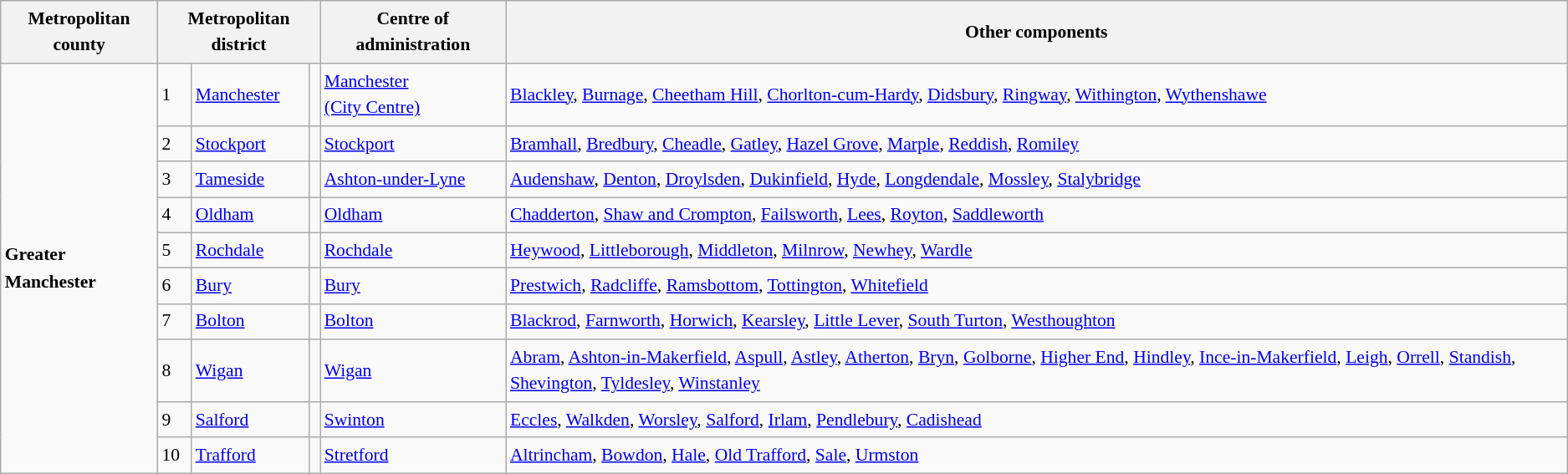<table class="wikitable" style="font-size:90%;border:0px;text-align:left;line-height:150%;">
<tr>
<th>Metropolitan county</th>
<th colspan="3">Metropolitan district</th>
<th>Centre of administration</th>
<th>Other components</th>
</tr>
<tr>
<td rowspan="10"><strong>Greater Manchester</strong></td>
<td>1</td>
<td><a href='#'>Manchester</a></td>
<td></td>
<td><a href='#'>Manchester<br>(City Centre)</a></td>
<td><a href='#'>Blackley</a>, <a href='#'>Burnage</a>, <a href='#'>Cheetham Hill</a>, <a href='#'>Chorlton-cum-Hardy</a>, <a href='#'>Didsbury</a>, <a href='#'>Ringway</a>, <a href='#'>Withington</a>, <a href='#'>Wythenshawe</a></td>
</tr>
<tr>
<td>2</td>
<td><a href='#'>Stockport</a></td>
<td></td>
<td><a href='#'>Stockport</a></td>
<td><a href='#'>Bramhall</a>, <a href='#'>Bredbury</a>, <a href='#'>Cheadle</a>, <a href='#'>Gatley</a>, <a href='#'>Hazel Grove</a>, <a href='#'>Marple</a>, <a href='#'>Reddish</a>, <a href='#'>Romiley</a></td>
</tr>
<tr>
<td>3</td>
<td><a href='#'>Tameside</a></td>
<td></td>
<td><a href='#'>Ashton-under-Lyne</a></td>
<td><a href='#'>Audenshaw</a>, <a href='#'>Denton</a>, <a href='#'>Droylsden</a>, <a href='#'>Dukinfield</a>, <a href='#'>Hyde</a>, <a href='#'>Longdendale</a>,  <a href='#'>Mossley</a>, <a href='#'>Stalybridge</a></td>
</tr>
<tr>
<td>4</td>
<td><a href='#'>Oldham</a></td>
<td></td>
<td><a href='#'>Oldham</a></td>
<td><a href='#'>Chadderton</a>, <a href='#'>Shaw and Crompton</a>, <a href='#'>Failsworth</a>, <a href='#'>Lees</a>, <a href='#'>Royton</a>, <a href='#'>Saddleworth</a></td>
</tr>
<tr>
<td>5</td>
<td><a href='#'>Rochdale</a></td>
<td></td>
<td><a href='#'>Rochdale</a></td>
<td><a href='#'>Heywood</a>, <a href='#'>Littleborough</a>, <a href='#'>Middleton</a>, <a href='#'>Milnrow</a>, <a href='#'>Newhey</a>, <a href='#'>Wardle</a></td>
</tr>
<tr>
<td>6</td>
<td><a href='#'>Bury</a></td>
<td></td>
<td><a href='#'>Bury</a></td>
<td><a href='#'>Prestwich</a>, <a href='#'>Radcliffe</a>, <a href='#'>Ramsbottom</a>, <a href='#'>Tottington</a>, <a href='#'>Whitefield</a></td>
</tr>
<tr>
<td>7</td>
<td><a href='#'>Bolton</a></td>
<td></td>
<td><a href='#'>Bolton</a></td>
<td><a href='#'>Blackrod</a>, <a href='#'>Farnworth</a>, <a href='#'>Horwich</a>, <a href='#'>Kearsley</a>, <a href='#'>Little Lever</a>, <a href='#'>South Turton</a>, <a href='#'>Westhoughton</a></td>
</tr>
<tr>
<td>8</td>
<td><a href='#'>Wigan</a></td>
<td></td>
<td><a href='#'>Wigan</a></td>
<td><a href='#'>Abram</a>, <a href='#'>Ashton-in-Makerfield</a>, <a href='#'>Aspull</a>, <a href='#'>Astley</a>, <a href='#'>Atherton</a>, <a href='#'>Bryn</a>, <a href='#'>Golborne</a>, <a href='#'>Higher End</a>,  <a href='#'>Hindley</a>, <a href='#'>Ince-in-Makerfield</a>, <a href='#'>Leigh</a>, <a href='#'>Orrell</a>, <a href='#'>Standish</a>, <a href='#'>Shevington</a>, <a href='#'>Tyldesley</a>, <a href='#'>Winstanley</a></td>
</tr>
<tr>
<td>9</td>
<td><a href='#'>Salford</a></td>
<td></td>
<td><a href='#'>Swinton</a></td>
<td><a href='#'>Eccles</a>, <a href='#'>Walkden</a>, <a href='#'>Worsley</a>, <a href='#'>Salford</a>, <a href='#'>Irlam</a>, <a href='#'>Pendlebury</a>, <a href='#'>Cadishead</a></td>
</tr>
<tr>
<td>10</td>
<td><a href='#'>Trafford</a></td>
<td></td>
<td><a href='#'>Stretford</a></td>
<td><a href='#'>Altrincham</a>, <a href='#'>Bowdon</a>, <a href='#'>Hale</a>, <a href='#'>Old Trafford</a>, <a href='#'>Sale</a>, <a href='#'>Urmston</a></td>
</tr>
<tr>
</tr>
</table>
